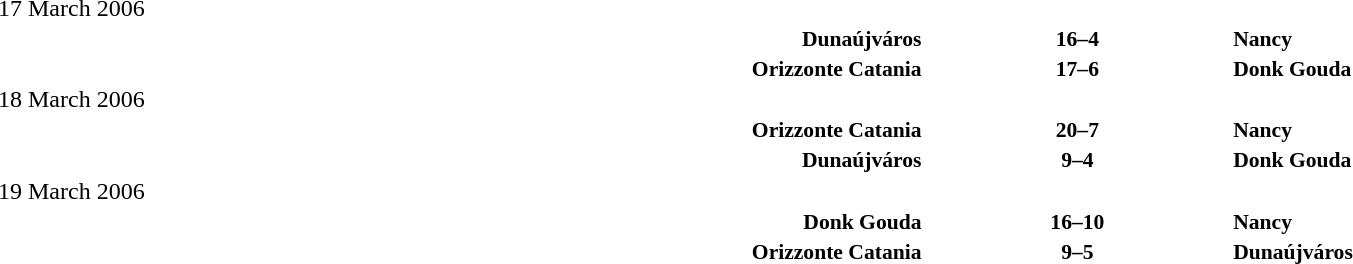<table width=100% cellspacing=1>
<tr>
<th></th>
<th></th>
<th></th>
</tr>
<tr>
<td>17 March 2006</td>
</tr>
<tr style=font-size:90%>
<td align=right><strong>Dunaújváros</strong></td>
<td align=center><strong>16–4</strong></td>
<td><strong>Nancy</strong></td>
</tr>
<tr style=font-size:90%>
<td align=right><strong>Orizzonte Catania</strong></td>
<td align=center><strong>17–6</strong></td>
<td><strong>Donk Gouda</strong></td>
</tr>
<tr>
<td>18 March 2006</td>
</tr>
<tr style=font-size:90%>
<td align=right><strong>Orizzonte Catania</strong></td>
<td align=center><strong>20–7</strong></td>
<td><strong>Nancy</strong></td>
</tr>
<tr style=font-size:90%>
<td align=right><strong>Dunaújváros</strong></td>
<td align=center><strong>9–4</strong></td>
<td><strong>Donk Gouda</strong></td>
</tr>
<tr>
<td>19 March 2006</td>
</tr>
<tr style=font-size:90%>
<td align=right><strong>Donk Gouda</strong></td>
<td align=center><strong>16–10</strong></td>
<td><strong>Nancy</strong></td>
</tr>
<tr style=font-size:90%>
<td align=right><strong>Orizzonte Catania</strong></td>
<td align=center><strong>9–5</strong></td>
<td><strong>Dunaújváros</strong></td>
</tr>
</table>
